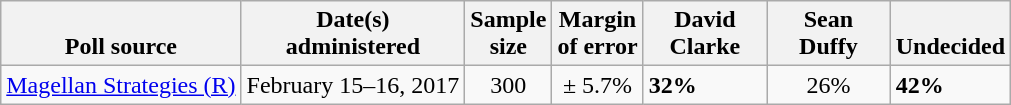<table class="wikitable">
<tr valign=bottom>
<th>Poll source</th>
<th>Date(s)<br>administered</th>
<th>Sample<br>size</th>
<th>Margin<br>of error</th>
<th style="width:75px;">David<br>Clarke</th>
<th style="width:75px;">Sean<br>Duffy</th>
<th>Undecided</th>
</tr>
<tr>
<td><a href='#'>Magellan Strategies (R)</a></td>
<td align=center>February 15–16, 2017</td>
<td align=center>300</td>
<td align=center>± 5.7%</td>
<td><strong>32%</strong></td>
<td align=center>26%</td>
<td><strong>42%</strong></td>
</tr>
</table>
